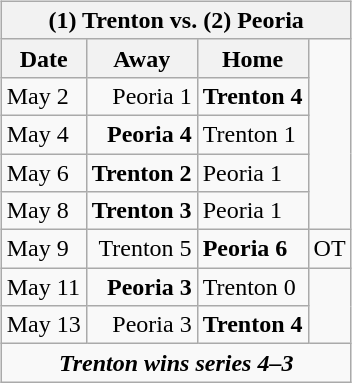<table cellspacing="10">
<tr>
<td valign="top"><br><table class="wikitable">
<tr>
<th bgcolor="#DDDDDD" colspan="4">(1) Trenton vs. (2) Peoria</th>
</tr>
<tr>
<th>Date</th>
<th>Away</th>
<th>Home</th>
</tr>
<tr>
<td>May 2</td>
<td align="right">Peoria 1</td>
<td><strong>Trenton 4</strong></td>
</tr>
<tr>
<td>May 4</td>
<td align="right"><strong>Peoria 4</strong></td>
<td>Trenton 1</td>
</tr>
<tr>
<td>May 6</td>
<td align="right"><strong>Trenton 2</strong></td>
<td>Peoria 1</td>
</tr>
<tr>
<td>May 8</td>
<td align="right"><strong>Trenton 3</strong></td>
<td>Peoria 1</td>
</tr>
<tr>
<td>May 9</td>
<td align="right">Trenton 5</td>
<td><strong>Peoria 6</strong></td>
<td>OT</td>
</tr>
<tr>
<td>May 11</td>
<td align="right"><strong>Peoria 3</strong></td>
<td>Trenton 0</td>
</tr>
<tr>
<td>May 13</td>
<td align="right">Peoria 3</td>
<td><strong>Trenton 4</strong></td>
</tr>
<tr align="center">
<td colspan="4"><strong><em>Trenton wins series 4–3</em></strong></td>
</tr>
</table>
</td>
</tr>
</table>
